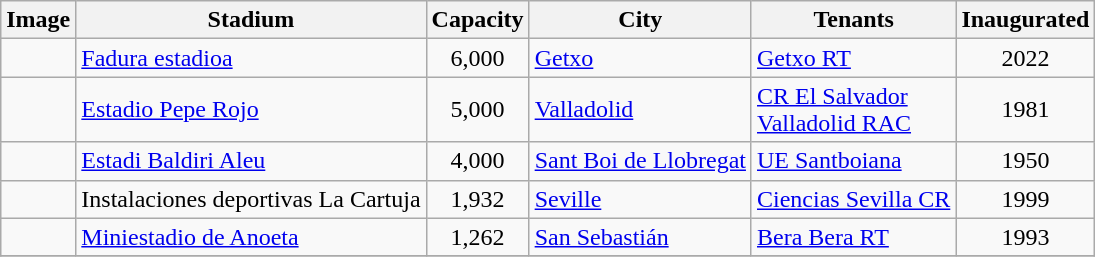<table class="wikitable sortable">
<tr>
<th>Image</th>
<th>Stadium</th>
<th>Capacity</th>
<th>City</th>
<th>Tenants</th>
<th>Inaugurated</th>
</tr>
<tr>
<td></td>
<td><a href='#'>Fadura estadioa</a></td>
<td align="center">6,000</td>
<td> <a href='#'>Getxo</a></td>
<td><a href='#'>Getxo RT</a></td>
<td align="center">2022</td>
</tr>
<tr>
<td></td>
<td><a href='#'>Estadio Pepe Rojo</a></td>
<td align="center">5,000</td>
<td> <a href='#'>Valladolid</a></td>
<td><a href='#'>CR El Salvador</a><br><a href='#'>Valladolid RAC</a></td>
<td align="center">1981</td>
</tr>
<tr>
<td></td>
<td><a href='#'>Estadi Baldiri Aleu</a></td>
<td align="center">4,000</td>
<td> <a href='#'>Sant Boi de Llobregat</a></td>
<td><a href='#'>UE Santboiana</a></td>
<td align="center">1950</td>
</tr>
<tr>
<td></td>
<td>Instalaciones deportivas La Cartuja</td>
<td align="center">1,932</td>
<td> <a href='#'>Seville</a></td>
<td><a href='#'>Ciencias Sevilla CR</a></td>
<td align="center">1999</td>
</tr>
<tr>
<td></td>
<td><a href='#'>Miniestadio de Anoeta</a></td>
<td align="center">1,262</td>
<td> <a href='#'>San Sebastián</a></td>
<td><a href='#'>Bera Bera RT</a></td>
<td align="center">1993</td>
</tr>
<tr>
</tr>
</table>
